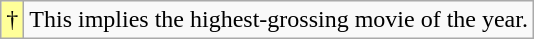<table class="wikitable">
<tr>
<td style="background-color:#FFFF99">†</td>
<td>This implies the highest-grossing movie of the year.</td>
</tr>
</table>
